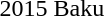<table>
<tr>
<td>2015 Baku<br></td>
<td></td>
<td></td>
<td></td>
</tr>
</table>
